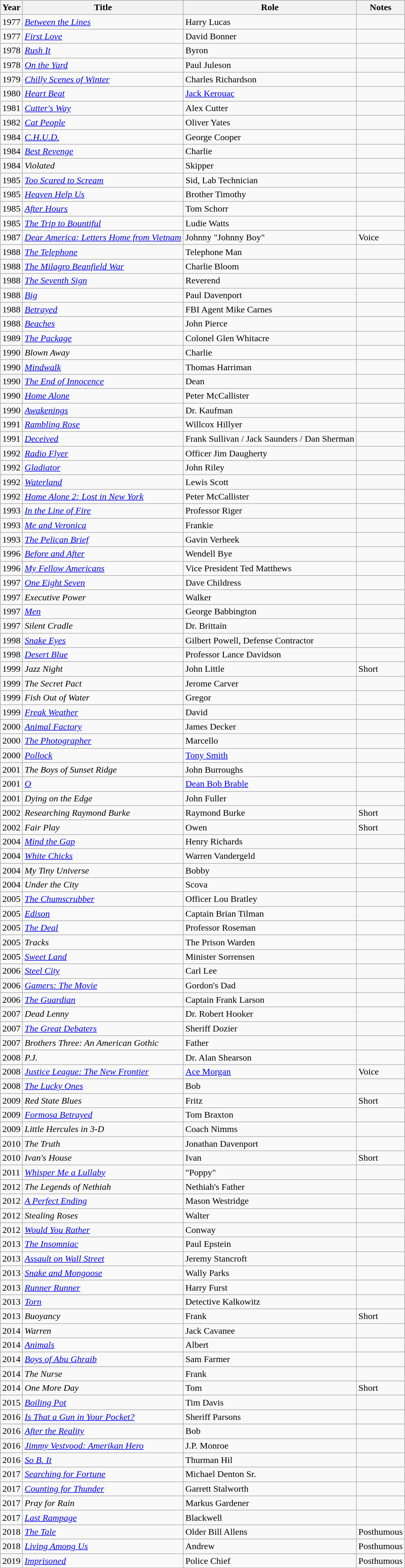<table class="wikitable sortable">
<tr>
<th>Year</th>
<th>Title</th>
<th>Role</th>
<th class="unsortable">Notes</th>
</tr>
<tr>
<td>1977</td>
<td><em><a href='#'>Between the Lines</a></em></td>
<td>Harry Lucas</td>
<td></td>
</tr>
<tr>
<td>1977</td>
<td><em><a href='#'>First Love</a></em></td>
<td>David Bonner</td>
<td></td>
</tr>
<tr>
<td>1978</td>
<td><em><a href='#'>Rush It</a></em></td>
<td>Byron</td>
<td></td>
</tr>
<tr>
<td>1978</td>
<td><em><a href='#'>On the Yard</a></em></td>
<td>Paul Juleson</td>
<td></td>
</tr>
<tr>
<td>1979</td>
<td><em><a href='#'>Chilly Scenes of Winter</a></em></td>
<td>Charles Richardson</td>
<td></td>
</tr>
<tr>
<td>1980</td>
<td><em><a href='#'>Heart Beat</a></em></td>
<td><a href='#'>Jack Kerouac</a></td>
<td></td>
</tr>
<tr>
<td>1981</td>
<td><em><a href='#'>Cutter's Way</a></em></td>
<td>Alex Cutter</td>
<td></td>
</tr>
<tr>
<td>1982</td>
<td><em><a href='#'>Cat People</a></em></td>
<td>Oliver Yates</td>
<td></td>
</tr>
<tr>
<td>1984</td>
<td><em><a href='#'>C.H.U.D.</a></em></td>
<td>George Cooper</td>
<td></td>
</tr>
<tr>
<td>1984</td>
<td><em><a href='#'>Best Revenge</a></em></td>
<td>Charlie</td>
<td></td>
</tr>
<tr>
<td>1984</td>
<td><em>Violated</em></td>
<td>Skipper</td>
<td></td>
</tr>
<tr>
<td>1985</td>
<td><em><a href='#'>Too Scared to Scream</a></em></td>
<td>Sid, Lab Technician</td>
<td></td>
</tr>
<tr>
<td>1985</td>
<td><em><a href='#'>Heaven Help Us</a></em></td>
<td>Brother Timothy</td>
<td></td>
</tr>
<tr>
<td>1985</td>
<td><em><a href='#'>After Hours</a></em></td>
<td>Tom Schorr</td>
<td></td>
</tr>
<tr>
<td>1985</td>
<td><em><a href='#'>The Trip to Bountiful</a></em></td>
<td>Ludie Watts</td>
<td></td>
</tr>
<tr>
<td>1987</td>
<td><em><a href='#'>Dear America: Letters Home from Vietnam</a></em></td>
<td>Johnny "Johnny Boy"</td>
<td>Voice</td>
</tr>
<tr>
<td>1988</td>
<td><em><a href='#'>The Telephone</a></em></td>
<td>Telephone Man</td>
<td></td>
</tr>
<tr>
<td>1988</td>
<td><em><a href='#'>The Milagro Beanfield War</a></em></td>
<td>Charlie Bloom</td>
<td></td>
</tr>
<tr>
<td>1988</td>
<td><em><a href='#'>The Seventh Sign</a></em></td>
<td>Reverend</td>
<td></td>
</tr>
<tr>
<td>1988</td>
<td><em><a href='#'>Big</a></em></td>
<td>Paul Davenport</td>
<td></td>
</tr>
<tr>
<td>1988</td>
<td><em><a href='#'>Betrayed</a></em></td>
<td>FBI Agent Mike Carnes</td>
<td></td>
</tr>
<tr>
<td>1988</td>
<td><em><a href='#'>Beaches</a></em></td>
<td>John Pierce</td>
<td></td>
</tr>
<tr>
<td>1989</td>
<td><em><a href='#'>The Package</a></em></td>
<td>Colonel Glen Whitacre</td>
<td></td>
</tr>
<tr>
<td>1990</td>
<td><em>Blown Away</em></td>
<td>Charlie</td>
<td></td>
</tr>
<tr>
<td>1990</td>
<td><em><a href='#'>Mindwalk</a></em></td>
<td>Thomas Harriman</td>
<td></td>
</tr>
<tr>
<td>1990</td>
<td><em><a href='#'>The End of Innocence</a></em></td>
<td>Dean</td>
<td></td>
</tr>
<tr>
<td>1990</td>
<td><em><a href='#'>Home Alone</a></em></td>
<td>Peter McCallister</td>
<td></td>
</tr>
<tr>
<td>1990</td>
<td><em><a href='#'>Awakenings</a></em></td>
<td>Dr. Kaufman</td>
<td></td>
</tr>
<tr>
<td>1991</td>
<td><em><a href='#'>Rambling Rose</a></em></td>
<td>Willcox Hillyer</td>
<td></td>
</tr>
<tr>
<td>1991</td>
<td><em><a href='#'>Deceived</a></em></td>
<td>Frank Sullivan / Jack Saunders / Dan Sherman</td>
<td></td>
</tr>
<tr>
<td>1992</td>
<td><em><a href='#'>Radio Flyer</a></em></td>
<td>Officer Jim Daugherty</td>
<td></td>
</tr>
<tr>
<td>1992</td>
<td><em><a href='#'>Gladiator</a></em></td>
<td>John Riley</td>
<td></td>
</tr>
<tr>
<td>1992</td>
<td><em><a href='#'>Waterland</a></em></td>
<td>Lewis Scott</td>
<td></td>
</tr>
<tr>
<td>1992</td>
<td><em><a href='#'>Home Alone 2: Lost in New York</a></em></td>
<td>Peter McCallister</td>
<td></td>
</tr>
<tr>
<td>1993</td>
<td><em><a href='#'>In the Line of Fire</a></em></td>
<td>Professor Riger</td>
<td></td>
</tr>
<tr>
<td>1993</td>
<td><em><a href='#'>Me and Veronica</a></em></td>
<td>Frankie</td>
<td></td>
</tr>
<tr>
<td>1993</td>
<td><em><a href='#'>The Pelican Brief</a></em></td>
<td>Gavin Verheek</td>
<td></td>
</tr>
<tr>
<td>1996</td>
<td><em><a href='#'>Before and After</a></em></td>
<td>Wendell Bye</td>
<td></td>
</tr>
<tr>
<td>1996</td>
<td><em><a href='#'>My Fellow Americans</a></em></td>
<td>Vice President Ted Matthews</td>
<td></td>
</tr>
<tr>
<td>1997</td>
<td><em><a href='#'>One Eight Seven</a></em></td>
<td>Dave Childress</td>
<td></td>
</tr>
<tr>
<td>1997</td>
<td><em>Executive Power</em></td>
<td>Walker</td>
<td></td>
</tr>
<tr>
<td>1997</td>
<td><em><a href='#'>Men</a></em></td>
<td>George Babbington</td>
<td></td>
</tr>
<tr>
<td>1997</td>
<td><em>Silent Cradle</em></td>
<td>Dr. Brittain</td>
<td></td>
</tr>
<tr>
<td>1998</td>
<td><em><a href='#'>Snake Eyes</a></em></td>
<td>Gilbert Powell, Defense Contractor</td>
<td></td>
</tr>
<tr>
<td>1998</td>
<td><em><a href='#'>Desert Blue</a></em></td>
<td>Professor Lance Davidson</td>
<td></td>
</tr>
<tr>
<td>1999</td>
<td><em>Jazz Night</em></td>
<td>John Little</td>
<td>Short</td>
</tr>
<tr>
<td>1999</td>
<td><em>The Secret Pact</em></td>
<td>Jerome Carver</td>
<td></td>
</tr>
<tr>
<td>1999</td>
<td><em>Fish Out of Water</em></td>
<td>Gregor</td>
<td></td>
</tr>
<tr>
<td>1999</td>
<td><em><a href='#'>Freak Weather</a></em></td>
<td>David</td>
<td></td>
</tr>
<tr>
<td>2000</td>
<td><em><a href='#'>Animal Factory</a></em></td>
<td>James Decker</td>
<td></td>
</tr>
<tr>
<td>2000</td>
<td><em><a href='#'>The Photographer</a></em></td>
<td>Marcello</td>
<td></td>
</tr>
<tr>
<td>2000</td>
<td><em><a href='#'>Pollock</a></em></td>
<td><a href='#'>Tony Smith</a></td>
<td></td>
</tr>
<tr>
<td>2001</td>
<td><em>The Boys of Sunset Ridge</em></td>
<td>John Burroughs</td>
<td></td>
</tr>
<tr>
<td>2001</td>
<td><em><a href='#'>O</a></em></td>
<td><a href='#'>Dean Bob Brable</a></td>
<td></td>
</tr>
<tr>
<td>2001</td>
<td><em>Dying on the Edge</em></td>
<td>John Fuller</td>
<td></td>
</tr>
<tr>
<td>2002</td>
<td><em>Researching Raymond Burke</em></td>
<td>Raymond Burke</td>
<td>Short</td>
</tr>
<tr>
<td>2002</td>
<td><em>Fair Play</em></td>
<td>Owen</td>
<td>Short</td>
</tr>
<tr>
<td>2004</td>
<td><em><a href='#'>Mind the Gap</a></em></td>
<td>Henry Richards</td>
<td></td>
</tr>
<tr>
<td>2004</td>
<td><em><a href='#'>White Chicks</a></em></td>
<td>Warren Vandergeld</td>
<td></td>
</tr>
<tr>
<td>2004</td>
<td><em>My Tiny Universe</em></td>
<td>Bobby</td>
<td></td>
</tr>
<tr>
<td>2004</td>
<td><em>Under the City</em></td>
<td>Scova</td>
<td></td>
</tr>
<tr>
<td>2005</td>
<td><em><a href='#'>The Chumscrubber</a></em></td>
<td>Officer Lou Bratley</td>
<td></td>
</tr>
<tr>
<td>2005</td>
<td><em><a href='#'>Edison</a></em></td>
<td>Captain Brian Tilman</td>
<td></td>
</tr>
<tr>
<td>2005</td>
<td><em><a href='#'>The Deal</a></em></td>
<td>Professor Roseman</td>
<td></td>
</tr>
<tr>
<td>2005</td>
<td><em>Tracks</em></td>
<td>The Prison Warden</td>
<td></td>
</tr>
<tr>
<td>2005</td>
<td><em><a href='#'>Sweet Land</a></em></td>
<td>Minister Sorrensen</td>
<td></td>
</tr>
<tr>
<td>2006</td>
<td><em><a href='#'>Steel City</a></em></td>
<td>Carl Lee</td>
<td></td>
</tr>
<tr>
<td>2006</td>
<td><em><a href='#'>Gamers: The Movie</a></em></td>
<td>Gordon's Dad</td>
<td></td>
</tr>
<tr>
<td>2006</td>
<td><em><a href='#'>The Guardian</a></em></td>
<td>Captain Frank Larson</td>
<td></td>
</tr>
<tr>
<td>2007</td>
<td><em>Dead Lenny</em></td>
<td>Dr. Robert Hooker</td>
<td></td>
</tr>
<tr>
<td>2007</td>
<td><em><a href='#'>The Great Debaters</a></em></td>
<td>Sheriff Dozier</td>
<td></td>
</tr>
<tr>
<td>2007</td>
<td><em>Brothers Three: An American Gothic</em></td>
<td>Father</td>
<td></td>
</tr>
<tr>
<td>2008</td>
<td><em>P.J.</em></td>
<td>Dr. Alan Shearson</td>
<td></td>
</tr>
<tr>
<td>2008</td>
<td><em><a href='#'>Justice League: The New Frontier</a></em></td>
<td><a href='#'>Ace Morgan</a></td>
<td>Voice</td>
</tr>
<tr>
<td>2008</td>
<td><em><a href='#'>The Lucky Ones</a></em></td>
<td>Bob</td>
<td></td>
</tr>
<tr>
<td>2009</td>
<td><em>Red State Blues</em></td>
<td>Fritz</td>
<td>Short</td>
</tr>
<tr>
<td>2009</td>
<td><em><a href='#'>Formosa Betrayed</a></em></td>
<td>Tom Braxton</td>
<td></td>
</tr>
<tr>
<td>2009</td>
<td><em>Little Hercules in 3-D</em></td>
<td>Coach Nimms</td>
<td></td>
</tr>
<tr>
<td>2010</td>
<td><em>The Truth</em></td>
<td>Jonathan Davenport</td>
<td></td>
</tr>
<tr>
<td>2010</td>
<td><em>Ivan's House</em></td>
<td>Ivan</td>
<td>Short</td>
</tr>
<tr>
<td>2011</td>
<td><em><a href='#'>Whisper Me a Lullaby</a></em></td>
<td>"Poppy"</td>
<td></td>
</tr>
<tr>
<td>2012</td>
<td><em>The Legends of Nethiah</em></td>
<td>Nethiah's Father</td>
<td></td>
</tr>
<tr>
<td>2012</td>
<td><em><a href='#'>A Perfect Ending</a></em></td>
<td>Mason Westridge</td>
<td></td>
</tr>
<tr>
<td>2012</td>
<td><em>Stealing Roses</em></td>
<td>Walter</td>
<td></td>
</tr>
<tr>
<td>2012</td>
<td><em><a href='#'>Would You Rather</a></em></td>
<td>Conway</td>
<td></td>
</tr>
<tr>
<td>2013</td>
<td><em><a href='#'>The Insomniac</a></em></td>
<td>Paul Epstein</td>
<td></td>
</tr>
<tr>
<td>2013</td>
<td><em><a href='#'>Assault on Wall Street</a></em></td>
<td>Jeremy Stancroft</td>
<td></td>
</tr>
<tr>
<td>2013</td>
<td><em><a href='#'>Snake and Mongoose</a></em></td>
<td>Wally Parks</td>
<td></td>
</tr>
<tr>
<td>2013</td>
<td><em><a href='#'>Runner Runner</a></em></td>
<td>Harry Furst</td>
<td></td>
</tr>
<tr>
<td>2013</td>
<td><em><a href='#'>Torn</a></em></td>
<td>Detective Kalkowitz</td>
<td></td>
</tr>
<tr>
<td>2013</td>
<td><em>Buoyancy</em></td>
<td>Frank</td>
<td>Short</td>
</tr>
<tr>
<td>2014</td>
<td><em>Warren</em></td>
<td>Jack Cavanee</td>
<td></td>
</tr>
<tr>
<td>2014</td>
<td><em><a href='#'>Animals</a></em></td>
<td>Albert</td>
<td></td>
</tr>
<tr>
<td>2014</td>
<td><em><a href='#'>Boys of Abu Ghraib</a></em></td>
<td>Sam Farmer</td>
<td></td>
</tr>
<tr>
<td>2014</td>
<td><em>The Nurse</em></td>
<td>Frank</td>
<td></td>
</tr>
<tr>
<td>2014</td>
<td><em>One More Day</em></td>
<td>Tom</td>
<td>Short</td>
</tr>
<tr>
<td>2015</td>
<td><em><a href='#'>Boiling Pot</a></em></td>
<td>Tim Davis</td>
<td></td>
</tr>
<tr>
<td>2016</td>
<td><em><a href='#'>Is That a Gun in Your Pocket?</a></em></td>
<td>Sheriff Parsons</td>
<td></td>
</tr>
<tr>
<td>2016</td>
<td><em><a href='#'>After the Reality</a></em></td>
<td>Bob</td>
<td></td>
</tr>
<tr>
<td>2016</td>
<td><em><a href='#'>Jimmy Vestvood: Amerikan Hero</a></em></td>
<td>J.P. Monroe</td>
<td></td>
</tr>
<tr>
<td>2016</td>
<td><em><a href='#'>So B. It</a></em></td>
<td>Thurman Hil</td>
<td></td>
</tr>
<tr>
<td>2017</td>
<td><em><a href='#'>Searching for Fortune</a></em></td>
<td>Michael Denton Sr.</td>
<td></td>
</tr>
<tr>
<td>2017</td>
<td><em><a href='#'>Counting for Thunder</a></em></td>
<td>Garrett Stalworth</td>
<td></td>
</tr>
<tr>
<td>2017</td>
<td><em>Pray for Rain</em></td>
<td>Markus Gardener</td>
<td></td>
</tr>
<tr>
<td>2017</td>
<td><em><a href='#'>Last Rampage</a></em></td>
<td>Blackwell</td>
<td></td>
</tr>
<tr>
<td>2018</td>
<td><em><a href='#'>The Tale</a></em></td>
<td>Older Bill Allens</td>
<td>Posthumous</td>
</tr>
<tr>
<td>2018</td>
<td><em><a href='#'>Living Among Us</a></em></td>
<td>Andrew</td>
<td>Posthumous</td>
</tr>
<tr>
<td>2019</td>
<td><em><a href='#'>Imprisoned</a></em></td>
<td>Police Chief</td>
<td>Posthumous</td>
</tr>
</table>
